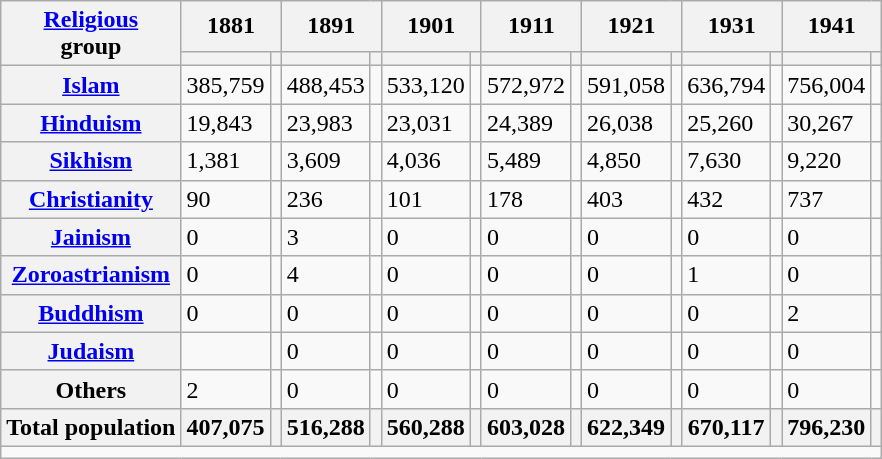<table class="wikitable sortable">
<tr>
<th rowspan="2"><a href='#'>Religious</a><br>group</th>
<th colspan="2">1881</th>
<th colspan="2">1891</th>
<th colspan="2">1901</th>
<th colspan="2">1911</th>
<th colspan="2">1921</th>
<th colspan="2">1931</th>
<th colspan="2">1941</th>
</tr>
<tr>
<th><a href='#'></a></th>
<th></th>
<th></th>
<th></th>
<th></th>
<th></th>
<th></th>
<th></th>
<th></th>
<th></th>
<th></th>
<th></th>
<th></th>
<th></th>
</tr>
<tr>
<th><a href='#'>Islam</a> </th>
<td>385,759</td>
<td></td>
<td>488,453</td>
<td></td>
<td>533,120</td>
<td></td>
<td>572,972</td>
<td></td>
<td>591,058</td>
<td></td>
<td>636,794</td>
<td></td>
<td>756,004</td>
<td></td>
</tr>
<tr>
<th><a href='#'>Hinduism</a> </th>
<td>19,843</td>
<td></td>
<td>23,983</td>
<td></td>
<td>23,031</td>
<td></td>
<td>24,389</td>
<td></td>
<td>26,038</td>
<td></td>
<td>25,260</td>
<td></td>
<td>30,267</td>
<td></td>
</tr>
<tr>
<th><a href='#'>Sikhism</a> </th>
<td>1,381</td>
<td></td>
<td>3,609</td>
<td></td>
<td>4,036</td>
<td></td>
<td>5,489</td>
<td></td>
<td>4,850</td>
<td></td>
<td>7,630</td>
<td></td>
<td>9,220</td>
<td></td>
</tr>
<tr>
<th><a href='#'>Christianity</a> </th>
<td>90</td>
<td></td>
<td>236</td>
<td></td>
<td>101</td>
<td></td>
<td>178</td>
<td></td>
<td>403</td>
<td></td>
<td>432</td>
<td></td>
<td>737</td>
<td></td>
</tr>
<tr>
<th><a href='#'>Jainism</a> </th>
<td>0</td>
<td></td>
<td>3</td>
<td></td>
<td>0</td>
<td></td>
<td>0</td>
<td></td>
<td>0</td>
<td></td>
<td>0</td>
<td></td>
<td>0</td>
<td></td>
</tr>
<tr>
<th><a href='#'>Zoroastrianism</a> </th>
<td>0</td>
<td></td>
<td>4</td>
<td></td>
<td>0</td>
<td></td>
<td>0</td>
<td></td>
<td>0</td>
<td></td>
<td>1</td>
<td></td>
<td>0</td>
<td></td>
</tr>
<tr>
<th><a href='#'>Buddhism</a> </th>
<td>0</td>
<td></td>
<td>0</td>
<td></td>
<td>0</td>
<td></td>
<td>0</td>
<td></td>
<td>0</td>
<td></td>
<td>0</td>
<td></td>
<td>2</td>
<td></td>
</tr>
<tr>
<th><a href='#'>Judaism</a> </th>
<td></td>
<td></td>
<td>0</td>
<td></td>
<td>0</td>
<td></td>
<td>0</td>
<td></td>
<td>0</td>
<td></td>
<td>0</td>
<td></td>
<td>0</td>
<td></td>
</tr>
<tr>
<th>Others</th>
<td>2</td>
<td></td>
<td>0</td>
<td></td>
<td>0</td>
<td></td>
<td>0</td>
<td></td>
<td>0</td>
<td></td>
<td>0</td>
<td></td>
<td>0</td>
<td></td>
</tr>
<tr>
<th>Total population</th>
<th>407,075</th>
<th></th>
<th>516,288</th>
<th></th>
<th>560,288</th>
<th></th>
<th>603,028</th>
<th></th>
<th>622,349</th>
<th></th>
<th>670,117</th>
<th></th>
<th>796,230</th>
<th></th>
</tr>
<tr class="sortbottom">
<td colspan="15"></td>
</tr>
</table>
